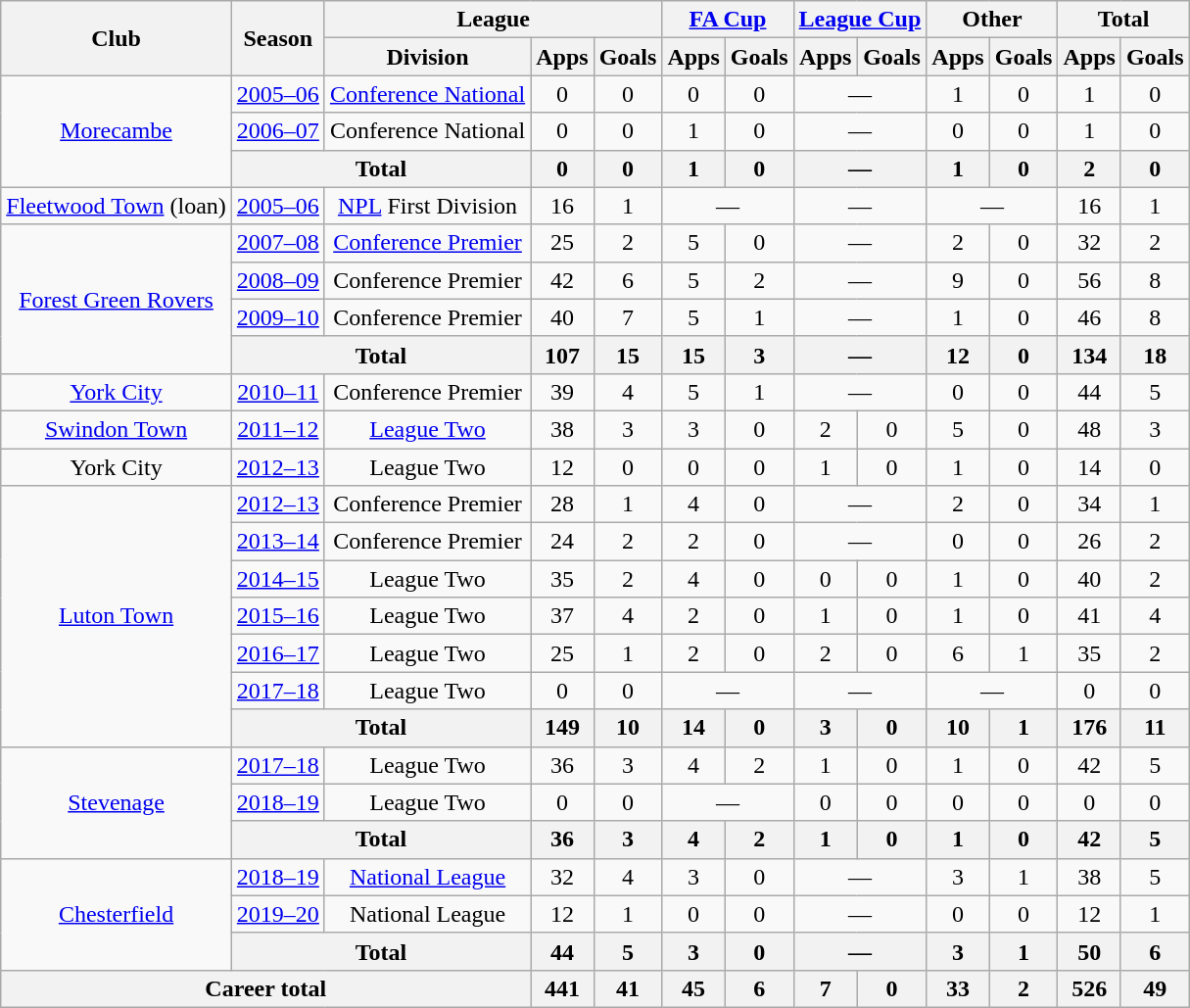<table class=wikitable style=text-align:center>
<tr>
<th rowspan=2>Club</th>
<th rowspan=2>Season</th>
<th colspan=3>League</th>
<th colspan=2><a href='#'>FA Cup</a></th>
<th colspan=2><a href='#'>League Cup</a></th>
<th colspan=2>Other</th>
<th colspan=2>Total</th>
</tr>
<tr>
<th>Division</th>
<th>Apps</th>
<th>Goals</th>
<th>Apps</th>
<th>Goals</th>
<th>Apps</th>
<th>Goals</th>
<th>Apps</th>
<th>Goals</th>
<th>Apps</th>
<th>Goals</th>
</tr>
<tr>
<td rowspan=3><a href='#'>Morecambe</a></td>
<td><a href='#'>2005–06</a></td>
<td><a href='#'>Conference National</a></td>
<td>0</td>
<td>0</td>
<td>0</td>
<td>0</td>
<td colspan=2>—</td>
<td>1</td>
<td>0</td>
<td>1</td>
<td>0</td>
</tr>
<tr>
<td><a href='#'>2006–07</a></td>
<td>Conference National</td>
<td>0</td>
<td>0</td>
<td>1</td>
<td>0</td>
<td colspan=2>—</td>
<td>0</td>
<td>0</td>
<td>1</td>
<td>0</td>
</tr>
<tr>
<th colspan=2>Total</th>
<th>0</th>
<th>0</th>
<th>1</th>
<th>0</th>
<th colspan=2>—</th>
<th>1</th>
<th>0</th>
<th>2</th>
<th>0</th>
</tr>
<tr>
<td><a href='#'>Fleetwood Town</a> (loan)</td>
<td><a href='#'>2005–06</a></td>
<td><a href='#'>NPL</a> First Division</td>
<td>16</td>
<td>1</td>
<td colspan=2>—</td>
<td colspan=2>—</td>
<td colspan=2>—</td>
<td>16</td>
<td>1</td>
</tr>
<tr>
<td rowspan=4><a href='#'>Forest Green Rovers</a></td>
<td><a href='#'>2007–08</a></td>
<td><a href='#'>Conference Premier</a></td>
<td>25</td>
<td>2</td>
<td>5</td>
<td>0</td>
<td colspan=2>—</td>
<td>2</td>
<td>0</td>
<td>32</td>
<td>2</td>
</tr>
<tr>
<td><a href='#'>2008–09</a></td>
<td>Conference Premier</td>
<td>42</td>
<td>6</td>
<td>5</td>
<td>2</td>
<td colspan=2>—</td>
<td>9</td>
<td>0</td>
<td>56</td>
<td>8</td>
</tr>
<tr>
<td><a href='#'>2009–10</a></td>
<td>Conference Premier</td>
<td>40</td>
<td>7</td>
<td>5</td>
<td>1</td>
<td colspan=2>—</td>
<td>1</td>
<td>0</td>
<td>46</td>
<td>8</td>
</tr>
<tr>
<th colspan=2>Total</th>
<th>107</th>
<th>15</th>
<th>15</th>
<th>3</th>
<th colspan=2>—</th>
<th>12</th>
<th>0</th>
<th>134</th>
<th>18</th>
</tr>
<tr>
<td><a href='#'>York City</a></td>
<td><a href='#'>2010–11</a></td>
<td>Conference Premier</td>
<td>39</td>
<td>4</td>
<td>5</td>
<td>1</td>
<td colspan=2>—</td>
<td>0</td>
<td>0</td>
<td>44</td>
<td>5</td>
</tr>
<tr>
<td><a href='#'>Swindon Town</a></td>
<td><a href='#'>2011–12</a></td>
<td><a href='#'>League Two</a></td>
<td>38</td>
<td>3</td>
<td>3</td>
<td>0</td>
<td>2</td>
<td>0</td>
<td>5</td>
<td>0</td>
<td>48</td>
<td>3</td>
</tr>
<tr>
<td>York City</td>
<td><a href='#'>2012–13</a></td>
<td>League Two</td>
<td>12</td>
<td>0</td>
<td>0</td>
<td>0</td>
<td>1</td>
<td>0</td>
<td>1</td>
<td>0</td>
<td>14</td>
<td>0</td>
</tr>
<tr>
<td rowspan=7><a href='#'>Luton Town</a></td>
<td><a href='#'>2012–13</a></td>
<td>Conference Premier</td>
<td>28</td>
<td>1</td>
<td>4</td>
<td>0</td>
<td colspan=2>—</td>
<td>2</td>
<td>0</td>
<td>34</td>
<td>1</td>
</tr>
<tr>
<td><a href='#'>2013–14</a></td>
<td>Conference Premier</td>
<td>24</td>
<td>2</td>
<td>2</td>
<td>0</td>
<td colspan=2>—</td>
<td>0</td>
<td>0</td>
<td>26</td>
<td>2</td>
</tr>
<tr>
<td><a href='#'>2014–15</a></td>
<td>League Two</td>
<td>35</td>
<td>2</td>
<td>4</td>
<td>0</td>
<td>0</td>
<td>0</td>
<td>1</td>
<td>0</td>
<td>40</td>
<td>2</td>
</tr>
<tr>
<td><a href='#'>2015–16</a></td>
<td>League Two</td>
<td>37</td>
<td>4</td>
<td>2</td>
<td>0</td>
<td>1</td>
<td>0</td>
<td>1</td>
<td>0</td>
<td>41</td>
<td>4</td>
</tr>
<tr>
<td><a href='#'>2016–17</a></td>
<td>League Two</td>
<td>25</td>
<td>1</td>
<td>2</td>
<td>0</td>
<td>2</td>
<td>0</td>
<td>6</td>
<td>1</td>
<td>35</td>
<td>2</td>
</tr>
<tr>
<td><a href='#'>2017–18</a></td>
<td>League Two</td>
<td>0</td>
<td>0</td>
<td colspan=2>—</td>
<td colspan=2>—</td>
<td colspan=2>—</td>
<td>0</td>
<td>0</td>
</tr>
<tr>
<th colspan=2>Total</th>
<th>149</th>
<th>10</th>
<th>14</th>
<th>0</th>
<th>3</th>
<th>0</th>
<th>10</th>
<th>1</th>
<th>176</th>
<th>11</th>
</tr>
<tr>
<td rowspan=3><a href='#'>Stevenage</a></td>
<td><a href='#'>2017–18</a></td>
<td>League Two</td>
<td>36</td>
<td>3</td>
<td>4</td>
<td>2</td>
<td>1</td>
<td>0</td>
<td>1</td>
<td>0</td>
<td>42</td>
<td>5</td>
</tr>
<tr>
<td><a href='#'>2018–19</a></td>
<td>League Two</td>
<td>0</td>
<td>0</td>
<td colspan=2>—</td>
<td>0</td>
<td>0</td>
<td>0</td>
<td>0</td>
<td>0</td>
<td>0</td>
</tr>
<tr>
<th colspan=2>Total</th>
<th>36</th>
<th>3</th>
<th>4</th>
<th>2</th>
<th>1</th>
<th>0</th>
<th>1</th>
<th>0</th>
<th>42</th>
<th>5</th>
</tr>
<tr>
<td rowspan=3><a href='#'>Chesterfield</a></td>
<td><a href='#'>2018–19</a></td>
<td><a href='#'>National League</a></td>
<td>32</td>
<td>4</td>
<td>3</td>
<td>0</td>
<td colspan=2>—</td>
<td>3</td>
<td>1</td>
<td>38</td>
<td>5</td>
</tr>
<tr>
<td><a href='#'>2019–20</a></td>
<td>National League</td>
<td>12</td>
<td>1</td>
<td>0</td>
<td>0</td>
<td colspan=2>—</td>
<td>0</td>
<td>0</td>
<td>12</td>
<td>1</td>
</tr>
<tr>
<th colspan=2>Total</th>
<th>44</th>
<th>5</th>
<th>3</th>
<th>0</th>
<th colspan=2>—</th>
<th>3</th>
<th>1</th>
<th>50</th>
<th>6</th>
</tr>
<tr>
<th colspan=3>Career total</th>
<th>441</th>
<th>41</th>
<th>45</th>
<th>6</th>
<th>7</th>
<th>0</th>
<th>33</th>
<th>2</th>
<th>526</th>
<th>49</th>
</tr>
</table>
